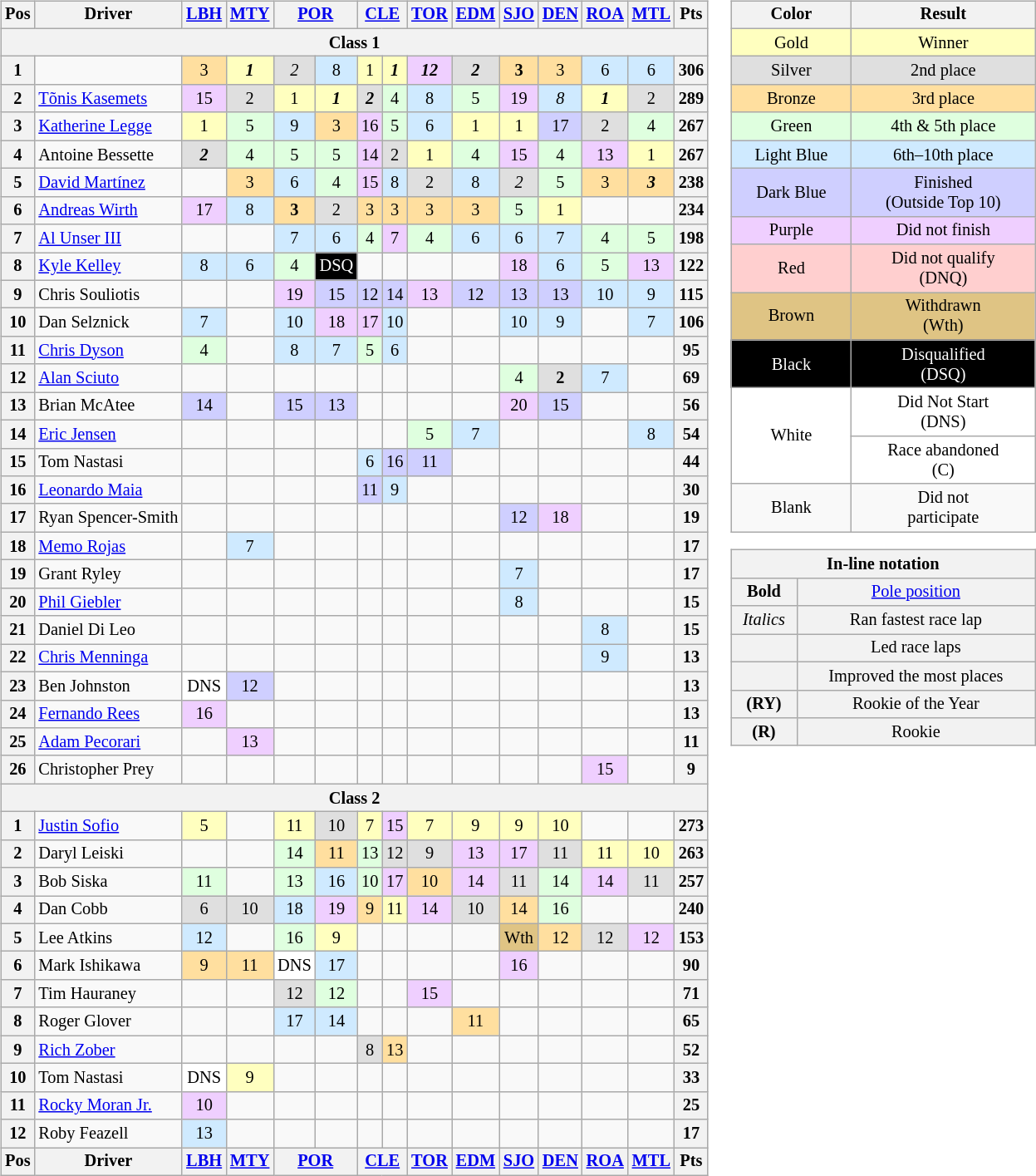<table>
<tr>
<td valign="top"><br><table class="wikitable" style="font-size: 85%; text-align:center;">
<tr valign="top">
<th valign="middle">Pos</th>
<th valign="middle">Driver</th>
<th><a href='#'>LBH</a></th>
<th><a href='#'>MTY</a></th>
<th colspan="2"><a href='#'>POR</a></th>
<th colspan="2"><a href='#'>CLE</a></th>
<th><a href='#'>TOR</a></th>
<th><a href='#'>EDM</a></th>
<th><a href='#'>SJO</a></th>
<th><a href='#'>DEN</a></th>
<th><a href='#'>ROA</a></th>
<th><a href='#'>MTL</a></th>
<th valign="middle">Pts</th>
</tr>
<tr>
<th colspan=15>Class 1</th>
</tr>
<tr>
<th>1</th>
<td align="left"></td>
<td style="background:#FFDF9F;">3</td>
<td style="background:#FFFFBF;"><strong><em>1</em></strong></td>
<td style="background:#DFDFDF;"><em>2</em></td>
<td style="background:#CFEAFF;">8</td>
<td style="background:#FFFFBF;">1</td>
<td style="background:#FFFFBF;"><strong><em>1</em></strong></td>
<td style="background:#EFCFFF;"><strong><em>12</em></strong></td>
<td style="background:#DFDFDF;"><strong><em>2</em></strong></td>
<td style="background:#FFDF9F;"><strong>3</strong></td>
<td style="background:#FFDF9F;">3</td>
<td style="background:#CFEAFF;">6</td>
<td style="background:#CFEAFF;">6</td>
<th>306</th>
</tr>
<tr>
<th>2</th>
<td align="left"> <a href='#'>Tõnis Kasemets</a></td>
<td style="background:#EFCFFF;">15</td>
<td style="background:#DFDFDF;">2</td>
<td style="background:#FFFFBF;">1</td>
<td style="background:#FFFFBF;"><strong><em>1</em></strong></td>
<td style="background:#DFDFDF;"><strong><em>2</em></strong></td>
<td style="background:#DFFFDF;">4</td>
<td style="background:#CFEAFF;">8</td>
<td style="background:#DFFFDF;">5</td>
<td style="background:#EFCFFF;">19</td>
<td style="background:#CFEAFF;"><em>8</em></td>
<td style="background:#FFFFBF;"><strong><em>1</em></strong></td>
<td style="background:#DFDFDF;">2</td>
<th>289</th>
</tr>
<tr>
<th>3</th>
<td align="left"> <a href='#'>Katherine Legge</a></td>
<td style="background:#FFFFBF;">1</td>
<td style="background:#DFFFDF;">5</td>
<td style="background:#CFEAFF;">9</td>
<td style="background:#FFDF9F;">3</td>
<td style="background:#EFCFFF;">16</td>
<td style="background:#DFFFDF;">5</td>
<td style="background:#CFEAFF;">6</td>
<td style="background:#FFFFBF;">1</td>
<td style="background:#FFFFBF;">1</td>
<td style="background:#CFCFFF;">17</td>
<td style="background:#DFDFDF;">2</td>
<td style="background:#DFFFDF;">4</td>
<th>267</th>
</tr>
<tr>
<th>4</th>
<td align="left"> Antoine Bessette</td>
<td style="background:#DFDFDF;"><strong><em>2</em></strong></td>
<td style="background:#DFFFDF;">4</td>
<td style="background:#DFFFDF;">5</td>
<td style="background:#DFFFDF;">5</td>
<td style="background:#EFCFFF;">14</td>
<td style="background:#DFDFDF;">2</td>
<td style="background:#FFFFBF;">1</td>
<td style="background:#DFFFDF;">4</td>
<td style="background:#EFCFFF;">15</td>
<td style="background:#DFFFDF;">4</td>
<td style="background:#EFCFFF;">13</td>
<td style="background:#FFFFBF;">1</td>
<th>267</th>
</tr>
<tr>
<th>5</th>
<td align="left"> <a href='#'>David Martínez</a></td>
<td></td>
<td style="background:#FFDF9F;">3</td>
<td style="background:#CFEAFF;">6</td>
<td style="background:#DFFFDF;">4</td>
<td style="background:#EFCFFF;">15</td>
<td style="background:#CFEAFF;">8</td>
<td style="background:#DFDFDF;">2</td>
<td style="background:#CFEAFF;">8</td>
<td style="background:#DFDFDF;"><em>2</em></td>
<td style="background:#DFFFDF;">5</td>
<td style="background:#FFDF9F;">3</td>
<td style="background:#FFDF9F;"><strong><em>3</em></strong></td>
<th>238</th>
</tr>
<tr>
<th>6</th>
<td align="left"> <a href='#'>Andreas Wirth</a></td>
<td style="background:#EFCFFF;">17</td>
<td style="background:#CFEAFF;">8</td>
<td style="background:#FFDF9F;"><strong>3</strong></td>
<td style="background:#DFDFDF;">2</td>
<td style="background:#FFDF9F;">3</td>
<td style="background:#FFDF9F;">3</td>
<td style="background:#FFDF9F;">3</td>
<td style="background:#FFDF9F;">3</td>
<td style="background:#DFFFDF;">5</td>
<td style="background:#FFFFBF;">1</td>
<td></td>
<td></td>
<th>234</th>
</tr>
<tr>
<th>7</th>
<td align="left"> <a href='#'>Al Unser III</a></td>
<td></td>
<td></td>
<td style="background:#CFEAFF;">7</td>
<td style="background:#CFEAFF;">6</td>
<td style="background:#DFFFDF;">4</td>
<td style="background:#EFCFFF;">7</td>
<td style="background:#DFFFDF;">4</td>
<td style="background:#CFEAFF;">6</td>
<td style="background:#CFEAFF;">6</td>
<td style="background:#CFEAFF;">7</td>
<td style="background:#DFFFDF;">4</td>
<td style="background:#DFFFDF;">5</td>
<th>198</th>
</tr>
<tr>
<th>8</th>
<td align="left"> <a href='#'>Kyle Kelley</a></td>
<td style="background:#CFEAFF;">8</td>
<td style="background:#CFEAFF;">6</td>
<td style="background:#DFFFDF;">4</td>
<td style="background:#000000; color:white;">DSQ</td>
<td></td>
<td></td>
<td></td>
<td></td>
<td style="background:#EFCFFF;">18</td>
<td style="background:#CFEAFF;">6</td>
<td style="background:#DFFFDF;">5</td>
<td style="background:#EFCFFF;">13</td>
<th>122</th>
</tr>
<tr>
<th>9</th>
<td align="left"> Chris Souliotis</td>
<td></td>
<td></td>
<td style="background:#EFCFFF;">19</td>
<td style="background:#CFCFFF;">15</td>
<td style="background:#CFCFFF;">12</td>
<td style="background:#CFCFFF;">14</td>
<td style="background:#EFCFFF;">13</td>
<td style="background:#CFCFFF;">12</td>
<td style="background:#CFCFFF;">13</td>
<td style="background:#CFCFFF;">13</td>
<td style="background:#CFEAFF;">10</td>
<td style="background:#CFEAFF;">9</td>
<th>115</th>
</tr>
<tr>
<th>10</th>
<td align="left"> Dan Selznick</td>
<td style="background:#CFEAFF;">7</td>
<td></td>
<td style="background:#CFEAFF;">10</td>
<td style="background:#EFCFFF;">18</td>
<td style="background:#EFCFFF;">17</td>
<td style="background:#CFEAFF;">10</td>
<td></td>
<td></td>
<td style="background:#CFEAFF;">10</td>
<td style="background:#CFEAFF;">9</td>
<td></td>
<td style="background:#CFEAFF;">7</td>
<th>106</th>
</tr>
<tr>
<th>11</th>
<td align="left"> <a href='#'>Chris Dyson</a></td>
<td style="background:#DFFFDF;">4</td>
<td></td>
<td style="background:#CFEAFF;">8</td>
<td style="background:#CFEAFF;">7</td>
<td style="background:#DFFFDF;">5</td>
<td style="background:#CFEAFF;">6</td>
<td></td>
<td></td>
<td></td>
<td></td>
<td></td>
<td></td>
<th>95</th>
</tr>
<tr>
<th>12</th>
<td align="left"> <a href='#'>Alan Sciuto</a></td>
<td></td>
<td></td>
<td></td>
<td></td>
<td></td>
<td></td>
<td></td>
<td></td>
<td style="background:#DFFFDF;">4</td>
<td style="background:#DFDFDF;"><strong>2</strong></td>
<td style="background:#CFEAFF;">7</td>
<td></td>
<th>69</th>
</tr>
<tr>
<th>13</th>
<td align="left"> Brian McAtee</td>
<td style="background:#CFCFFF;">14</td>
<td></td>
<td style="background:#CFCFFF;">15</td>
<td style="background:#CFCFFF;">13</td>
<td></td>
<td></td>
<td></td>
<td></td>
<td style="background:#EFCFFF;">20</td>
<td style="background:#CFCFFF;">15</td>
<td></td>
<td></td>
<th>56</th>
</tr>
<tr>
<th>14</th>
<td align="left"> <a href='#'>Eric Jensen</a></td>
<td></td>
<td></td>
<td></td>
<td></td>
<td></td>
<td></td>
<td style="background:#DFFFDF;">5</td>
<td style="background:#CFEAFF;">7</td>
<td></td>
<td></td>
<td></td>
<td style="background:#CFEAFF;">8</td>
<th>54</th>
</tr>
<tr>
<th>15</th>
<td align="left"> Tom Nastasi</td>
<td></td>
<td></td>
<td></td>
<td></td>
<td style="background:#CFEAFF;">6</td>
<td style="background:#CFCFFF;">16</td>
<td style="background:#CFCFFF;">11</td>
<td></td>
<td></td>
<td></td>
<td></td>
<td></td>
<th>44</th>
</tr>
<tr>
<th>16</th>
<td align="left"> <a href='#'>Leonardo Maia</a></td>
<td></td>
<td></td>
<td></td>
<td></td>
<td style="background:#CFCFFF;">11</td>
<td style="background:#CFEAFF;">9</td>
<td></td>
<td></td>
<td></td>
<td></td>
<td></td>
<td></td>
<th>30</th>
</tr>
<tr>
<th>17</th>
<td align="left"> Ryan Spencer-Smith</td>
<td></td>
<td></td>
<td></td>
<td></td>
<td></td>
<td></td>
<td></td>
<td></td>
<td style="background:#CFCFFF;">12</td>
<td style="background:#EFCFFF;">18</td>
<td></td>
<td></td>
<th>19</th>
</tr>
<tr>
<th>18</th>
<td align="left"> <a href='#'>Memo Rojas</a></td>
<td></td>
<td style="background:#CFEAFF;">7</td>
<td></td>
<td></td>
<td></td>
<td></td>
<td></td>
<td></td>
<td></td>
<td></td>
<td></td>
<td></td>
<th>17</th>
</tr>
<tr>
<th>19</th>
<td align="left"> Grant Ryley</td>
<td></td>
<td></td>
<td></td>
<td></td>
<td></td>
<td></td>
<td></td>
<td></td>
<td style="background:#CFEAFF;">7</td>
<td></td>
<td></td>
<td></td>
<th>17</th>
</tr>
<tr>
<th>20</th>
<td align="left"> <a href='#'>Phil Giebler</a></td>
<td></td>
<td></td>
<td></td>
<td></td>
<td></td>
<td></td>
<td></td>
<td></td>
<td style="background:#CFEAFF;">8</td>
<td></td>
<td></td>
<td></td>
<th>15</th>
</tr>
<tr>
<th>21</th>
<td align="left"> Daniel Di Leo</td>
<td></td>
<td></td>
<td></td>
<td></td>
<td></td>
<td></td>
<td></td>
<td></td>
<td></td>
<td></td>
<td style="background:#CFEAFF;">8</td>
<td></td>
<th>15</th>
</tr>
<tr>
<th>22</th>
<td align="left"> <a href='#'>Chris Menninga</a></td>
<td></td>
<td></td>
<td></td>
<td></td>
<td></td>
<td></td>
<td></td>
<td></td>
<td></td>
<td></td>
<td style="background:#CFEAFF;">9</td>
<td></td>
<th>13</th>
</tr>
<tr>
<th>23</th>
<td align="left"> Ben Johnston</td>
<td style="background:#FFFFFF;">DNS</td>
<td style="background:#CFCFFF;">12</td>
<td></td>
<td></td>
<td></td>
<td></td>
<td></td>
<td></td>
<td></td>
<td></td>
<td></td>
<td></td>
<th>13</th>
</tr>
<tr>
<th>24</th>
<td align="left"> <a href='#'>Fernando Rees</a></td>
<td style="background:#EFCFFF;">16</td>
<td></td>
<td></td>
<td></td>
<td></td>
<td></td>
<td></td>
<td></td>
<td></td>
<td></td>
<td></td>
<td></td>
<th>13</th>
</tr>
<tr>
<th>25</th>
<td align="left"> <a href='#'>Adam Pecorari</a></td>
<td></td>
<td style="background:#EFCFFF;">13</td>
<td></td>
<td></td>
<td></td>
<td></td>
<td></td>
<td></td>
<td></td>
<td></td>
<td></td>
<td></td>
<th>11</th>
</tr>
<tr>
<th>26</th>
<td align="left"> Christopher Prey</td>
<td></td>
<td></td>
<td></td>
<td></td>
<td></td>
<td></td>
<td></td>
<td></td>
<td></td>
<td></td>
<td style="background:#EFCFFF;">15</td>
<td></td>
<th>9</th>
</tr>
<tr>
<th colspan=15>Class 2</th>
</tr>
<tr>
<th>1</th>
<td align="left"> <a href='#'>Justin Sofio</a></td>
<td style="background:#FFFFBF;">5</td>
<td></td>
<td style="background:#FFFFBF;">11</td>
<td style="background:#DFDFDF;">10</td>
<td style="background:#FFFFBF;">7</td>
<td style="background:#EFCFFF;">15</td>
<td style="background:#FFFFBF;">7</td>
<td style="background:#FFFFBF;">9</td>
<td style="background:#FFFFBF;">9</td>
<td style="background:#FFFFBF;">10</td>
<td></td>
<td></td>
<th>273</th>
</tr>
<tr>
<th>2</th>
<td align="left"> Daryl Leiski</td>
<td></td>
<td></td>
<td style="background:#DFFFDF;">14</td>
<td style="background:#FFDF9F;">11</td>
<td style="background:#DFFFDF;">13</td>
<td style="background:#DFDFDF;">12</td>
<td style="background:#DFDFDF;">9</td>
<td style="background:#EFCFFF;">13</td>
<td style="background:#EFCFFF;">17</td>
<td style="background:#DFDFDF;">11</td>
<td style="background:#FFFFBF;">11</td>
<td style="background:#FFFFBF;">10</td>
<th>263</th>
</tr>
<tr>
<th>3</th>
<td align="left"> Bob Siska</td>
<td style="background:#DFFFDF;">11</td>
<td></td>
<td style="background:#DFFFDF;">13</td>
<td style="background:#CFEAFF;">16</td>
<td style="background:#DFFFDF;">10</td>
<td style="background:#EFCFFF;">17</td>
<td style="background:#FFDF9F;">10</td>
<td style="background:#EFCFFF;">14</td>
<td style="background:#DFDFDF;">11</td>
<td style="background:#DFFFDF;">14</td>
<td style="background:#EFCFFF;">14</td>
<td style="background:#DFDFDF;">11</td>
<th>257</th>
</tr>
<tr>
<th>4</th>
<td align="left"> Dan Cobb</td>
<td style="background:#DFDFDF;">6</td>
<td style="background:#DFDFDF;">10</td>
<td style="background:#CFEAFF;">18</td>
<td style="background:#EFCFFF;">19</td>
<td style="background:#FFDF9F;">9</td>
<td style="background:#FFFFBF;">11</td>
<td style="background:#EFCFFF;">14</td>
<td style="background:#DFDFDF;">10</td>
<td style="background:#FFDF9F;">14</td>
<td style="background:#DFFFDF;">16</td>
<td></td>
<td></td>
<th>240</th>
</tr>
<tr>
<th>5</th>
<td align="left"> Lee Atkins</td>
<td style="background:#CFEAFF;">12</td>
<td></td>
<td style="background:#DFFFDF;">16</td>
<td style="background:#FFFFBF;">9</td>
<td></td>
<td></td>
<td></td>
<td></td>
<td style="background:#DFC484;">Wth</td>
<td style="background:#FFDF9F;">12</td>
<td style="background:#DFDFDF;">12</td>
<td style="background:#EFCFFF;">12</td>
<th>153</th>
</tr>
<tr>
<th>6</th>
<td align="left"> Mark Ishikawa</td>
<td style="background:#FFDF9F;">9</td>
<td style="background:#FFDF9F;">11</td>
<td style="background:#FFFFFF;">DNS</td>
<td style="background:#CFEAFF;">17</td>
<td></td>
<td></td>
<td></td>
<td></td>
<td style="background:#EFCFFF;">16</td>
<td></td>
<td></td>
<td></td>
<th>90</th>
</tr>
<tr>
<th>7</th>
<td align="left"> Tim Hauraney</td>
<td></td>
<td></td>
<td style="background:#DFDFDF;">12</td>
<td style="background:#DFFFDF;">12</td>
<td></td>
<td></td>
<td style="background:#EFCFFF;">15</td>
<td></td>
<td></td>
<td></td>
<td></td>
<td></td>
<th>71</th>
</tr>
<tr>
<th>8</th>
<td align="left"> Roger Glover</td>
<td></td>
<td></td>
<td style="background:#CFEAFF;">17</td>
<td style="background:#CFEAFF;">14</td>
<td></td>
<td></td>
<td></td>
<td style="background:#FFDF9F;">11</td>
<td></td>
<td></td>
<td></td>
<td></td>
<th>65</th>
</tr>
<tr>
<th>9</th>
<td align="left"> <a href='#'>Rich Zober</a></td>
<td></td>
<td></td>
<td></td>
<td></td>
<td style="background:#DFDFDF;">8</td>
<td style="background:#FFDF9F;">13</td>
<td></td>
<td></td>
<td></td>
<td></td>
<td></td>
<td></td>
<th>52</th>
</tr>
<tr>
<th>10</th>
<td align="left"> Tom Nastasi</td>
<td style="background:#FFFFFF;">DNS</td>
<td style="background:#FFFFBF;">9</td>
<td></td>
<td></td>
<td></td>
<td></td>
<td></td>
<td></td>
<td></td>
<td></td>
<td></td>
<td></td>
<th>33</th>
</tr>
<tr>
<th>11</th>
<td align="left"> <a href='#'>Rocky Moran Jr.</a></td>
<td style="background:#EFCFFF;">10</td>
<td></td>
<td></td>
<td></td>
<td></td>
<td></td>
<td></td>
<td></td>
<td></td>
<td></td>
<td></td>
<td></td>
<th>25</th>
</tr>
<tr>
<th>12</th>
<td align="left"> Roby Feazell</td>
<td style="background:#CFEAFF;">13</td>
<td></td>
<td></td>
<td></td>
<td></td>
<td></td>
<td></td>
<td></td>
<td></td>
<td></td>
<td></td>
<td></td>
<th>17</th>
</tr>
<tr>
<th valign="middle">Pos</th>
<th valign="middle">Driver</th>
<th><a href='#'>LBH</a></th>
<th><a href='#'>MTY</a></th>
<th colspan="2"><a href='#'>POR</a></th>
<th colspan="2"><a href='#'>CLE</a></th>
<th><a href='#'>TOR</a></th>
<th><a href='#'>EDM</a></th>
<th><a href='#'>SJO</a></th>
<th><a href='#'>DEN</a></th>
<th><a href='#'>ROA</a></th>
<th><a href='#'>MTL</a></th>
<th valign="middle">Pts</th>
</tr>
</table>
</td>
<td valign="top"><br><table style="font-size:85%; text-align:center; width: 18em;" class="wikitable">
<tr>
<th>Color</th>
<th>Result</th>
</tr>
<tr style="background:#FFFFBF;">
<td>Gold</td>
<td>Winner</td>
</tr>
<tr style="background:#DFDFDF;">
<td>Silver</td>
<td>2nd place</td>
</tr>
<tr style="background:#FFDF9F;">
<td>Bronze</td>
<td>3rd place</td>
</tr>
<tr style="background:#DFFFDF;">
<td>Green</td>
<td>4th & 5th place</td>
</tr>
<tr style="background:#CFEAFF;">
<td>Light Blue</td>
<td>6th–10th place</td>
</tr>
<tr style="background:#CFCFFF;">
<td>Dark Blue</td>
<td>Finished<br>(Outside Top 10)</td>
</tr>
<tr style="background:#EFCFFF;">
<td>Purple</td>
<td>Did not finish</td>
</tr>
<tr style="background:#FFCFCF;">
<td>Red</td>
<td>Did not qualify<br>(DNQ)</td>
</tr>
<tr style="background:#DFC484;">
<td>Brown</td>
<td>Withdrawn<br>(Wth)</td>
</tr>
<tr style="background:#000000; color:white;">
<td>Black</td>
<td>Disqualified<br>(DSQ)</td>
</tr>
<tr style="background:#FFFFFF;">
<td rowspan=2>White</td>
<td>Did Not Start<br>(DNS)</td>
</tr>
<tr style="background:#FFFFFF;">
<td>Race abandoned<br>(C)</td>
</tr>
<tr>
<td>Blank</td>
<td>Did not<br>participate</td>
</tr>
</table>
<table style="font-size:85%; text-align:center; width: 18em;" class="wikitable">
<tr>
<td style="background:#F2F2F2;" align=center colspan=2><strong>In-line notation</strong></td>
</tr>
<tr>
<td style="background:#F2F2F2;" align=center><strong>Bold</strong></td>
<td style="background:#F2F2F2;" align=center><a href='#'>Pole position</a></td>
</tr>
<tr>
<td style="background:#F2F2F2;" align=center><em>Italics</em></td>
<td style="background:#F2F2F2;" align=center>Ran fastest race lap</td>
</tr>
<tr>
<td style="background:#F2F2F2;" align=center></td>
<td style="background:#F2F2F2;" align=center>Led race laps</td>
</tr>
<tr>
<td style="background:#F2F2F2;" align=center></td>
<td style="background:#F2F2F2;" align=center>Improved the most places</td>
</tr>
<tr>
<td style="background-color:#F2F2F2"><strong>(RY)</strong></td>
<td style="background-color:#F2F2F2">Rookie of the Year</td>
</tr>
<tr>
<td style="background-color:#F2F2F2"><strong>(R)</strong></td>
<td style="background-color:#F2F2F2">Rookie</td>
</tr>
</table>
</td>
</tr>
</table>
